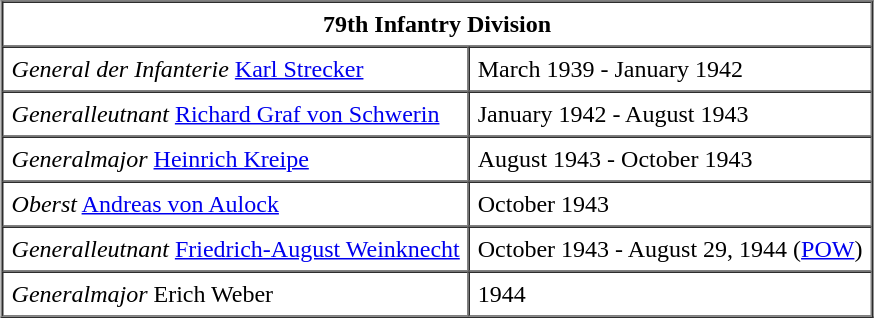<table align="center" border="1" cellspacing="0" cellpadding="5">
<tr>
<td colspan="3" align="center"><strong>79th Infantry Division</strong></td>
</tr>
<tr>
<td><em>General der Infanterie</em> <a href='#'>Karl Strecker</a></td>
<td>March 1939 - January 1942</td>
</tr>
<tr>
<td><em>Generalleutnant</em> <a href='#'>Richard Graf von Schwerin</a></td>
<td>January 1942 - August 1943</td>
</tr>
<tr>
<td><em>Generalmajor</em> <a href='#'>Heinrich Kreipe</a></td>
<td>August 1943 - October 1943</td>
</tr>
<tr>
<td><em>Oberst</em> <a href='#'>Andreas von Aulock</a></td>
<td>October 1943</td>
</tr>
<tr>
<td><em>Generalleutnant</em> <a href='#'>Friedrich-August Weinknecht</a></td>
<td>October 1943 - August 29, 1944 (<a href='#'>POW</a>)</td>
</tr>
<tr>
<td><em>Generalmajor</em> Erich Weber</td>
<td>1944</td>
</tr>
<tr>
</tr>
</table>
